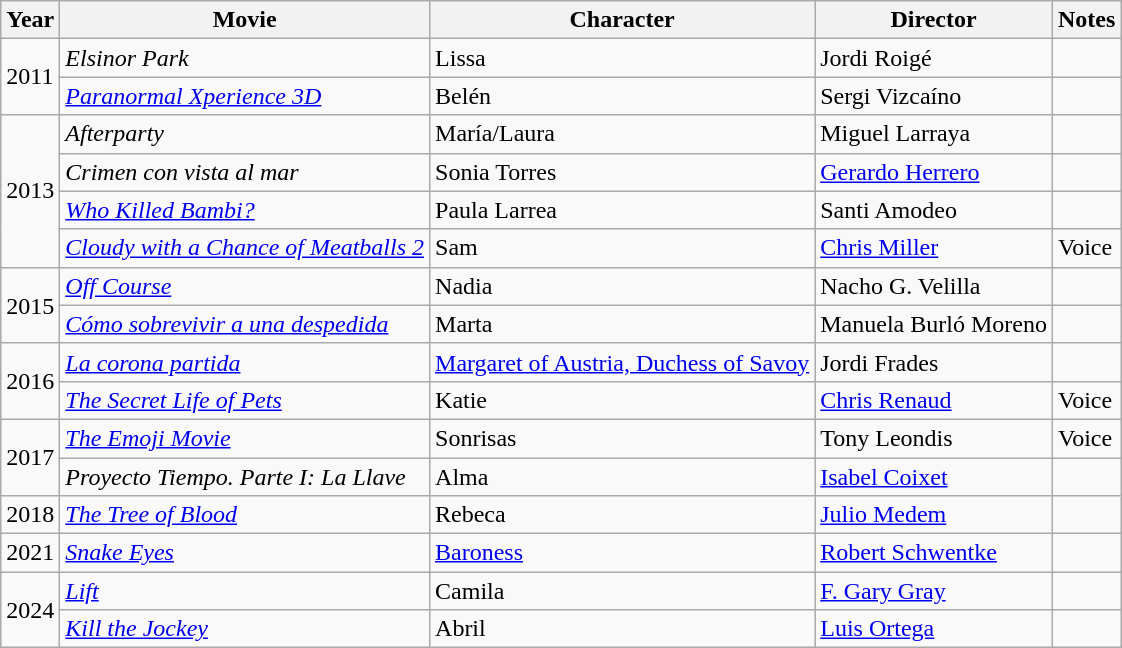<table class="wikitable">
<tr>
<th>Year</th>
<th>Movie</th>
<th>Character</th>
<th>Director</th>
<th>Notes</th>
</tr>
<tr>
<td rowspan="2">2011</td>
<td><em>Elsinor Park</em></td>
<td>Lissa</td>
<td>Jordi Roigé</td>
<td></td>
</tr>
<tr>
<td><em><a href='#'>Paranormal Xperience 3D</a></em></td>
<td>Belén</td>
<td>Sergi Vizcaíno</td>
<td></td>
</tr>
<tr>
<td rowspan="4">2013</td>
<td><em>Afterparty</em></td>
<td>María/Laura</td>
<td>Miguel Larraya</td>
<td></td>
</tr>
<tr>
<td><em>Crimen con vista al mar</em></td>
<td>Sonia Torres</td>
<td><a href='#'>Gerardo Herrero</a></td>
<td></td>
</tr>
<tr>
<td><em><a href='#'>Who Killed Bambi?</a></em></td>
<td>Paula Larrea</td>
<td>Santi Amodeo</td>
<td></td>
</tr>
<tr>
<td><em><a href='#'>Cloudy with a Chance of Meatballs 2</a></em></td>
<td>Sam</td>
<td><a href='#'>Chris Miller</a></td>
<td>Voice</td>
</tr>
<tr>
<td rowspan="2">2015</td>
<td><em><a href='#'>Off Course</a></em></td>
<td>Nadia</td>
<td>Nacho G. Velilla</td>
<td></td>
</tr>
<tr>
<td><em><a href='#'>Cómo sobrevivir a una despedida</a></em></td>
<td>Marta</td>
<td>Manuela Burló Moreno</td>
<td></td>
</tr>
<tr>
<td rowspan="2">2016</td>
<td><em><a href='#'>La corona partida</a></em></td>
<td><a href='#'>Margaret of Austria, Duchess of Savoy</a></td>
<td>Jordi Frades</td>
<td></td>
</tr>
<tr>
<td><em><a href='#'>The Secret Life of Pets</a></em></td>
<td>Katie</td>
<td><a href='#'>Chris Renaud</a></td>
<td>Voice</td>
</tr>
<tr>
<td rowspan="2">2017</td>
<td><em><a href='#'>The Emoji Movie</a></em></td>
<td>Sonrisas</td>
<td>Tony Leondis</td>
<td>Voice</td>
</tr>
<tr>
<td><em>Proyecto Tiempo. Parte I: La Llave</em></td>
<td>Alma</td>
<td><a href='#'>Isabel Coixet</a></td>
<td></td>
</tr>
<tr>
<td rowspan="1">2018</td>
<td><em><a href='#'>The Tree of Blood</a></em></td>
<td>Rebeca</td>
<td><a href='#'>Julio Medem</a></td>
<td></td>
</tr>
<tr>
<td>2021</td>
<td><em><a href='#'>Snake Eyes</a></em></td>
<td><a href='#'>Baroness</a></td>
<td><a href='#'>Robert Schwentke</a></td>
<td></td>
</tr>
<tr>
<td rowspan="2">2024</td>
<td><em><a href='#'>Lift</a></em></td>
<td>Camila</td>
<td><a href='#'>F. Gary Gray</a></td>
<td></td>
</tr>
<tr>
<td><em><a href='#'>Kill the Jockey</a></em></td>
<td>Abril</td>
<td><a href='#'>Luis Ortega</a></td>
<td></td>
</tr>
</table>
